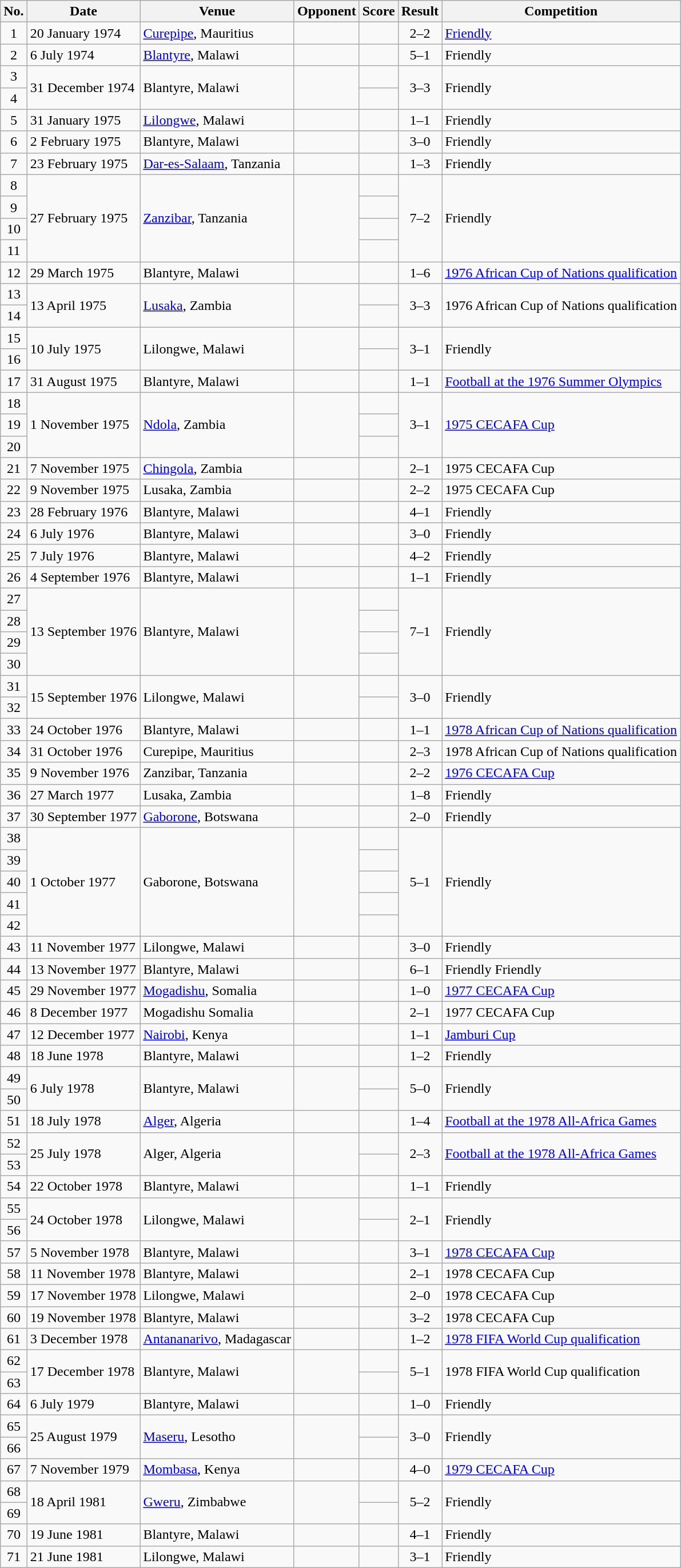<table class="wikitable sortable">
<tr>
<th scope="col">No.</th>
<th scope="col">Date</th>
<th scope="col">Venue</th>
<th scope="col">Opponent</th>
<th scope="col">Score</th>
<th scope="col">Result</th>
<th scope="col">Competition</th>
</tr>
<tr>
<td style="text-align:center">1</td>
<td>20 January 1974</td>
<td><a href='#'>Curepipe</a>, Mauritius</td>
<td></td>
<td></td>
<td style="text-align:center">2–2</td>
<td><a href='#'>Friendly</a></td>
</tr>
<tr>
<td style="text-align:center">2</td>
<td>6 July 1974</td>
<td><a href='#'>Blantyre</a>, Malawi</td>
<td></td>
<td></td>
<td style="text-align:center">5–1</td>
<td>Friendly</td>
</tr>
<tr>
<td style="text-align:center">3</td>
<td rowspan="2">31 December 1974</td>
<td rowspan="2">Blantyre, Malawi</td>
<td rowspan="2"></td>
<td></td>
<td rowspan="2" style="text-align:center">3–3</td>
<td rowspan="2">Friendly</td>
</tr>
<tr>
<td style="text-align:center">4</td>
<td></td>
</tr>
<tr>
<td style="text-align:center">5</td>
<td>31 January 1975</td>
<td><a href='#'>Lilongwe</a>, Malawi</td>
<td></td>
<td></td>
<td style="text-align:center">1–1</td>
<td>Friendly</td>
</tr>
<tr>
<td style="text-align:center">6</td>
<td>2 February 1975</td>
<td>Blantyre, Malawi</td>
<td></td>
<td></td>
<td style="text-align:center">3–0</td>
<td>Friendly</td>
</tr>
<tr>
<td style="text-align:center">7</td>
<td>23 February 1975</td>
<td><a href='#'>Dar-es-Salaam</a>, Tanzania</td>
<td></td>
<td></td>
<td style="text-align:center">1–3</td>
<td>Friendly</td>
</tr>
<tr>
<td style="text-align:center">8</td>
<td rowspan="4">27 February 1975</td>
<td rowspan="4"><a href='#'>Zanzibar</a>, Tanzania</td>
<td rowspan="4"></td>
<td></td>
<td rowspan="4" style="text-align:center">7–2</td>
<td rowspan="4">Friendly</td>
</tr>
<tr>
<td style="text-align:center">9</td>
<td></td>
</tr>
<tr>
<td style="text-align:center">10</td>
<td></td>
</tr>
<tr>
<td style="text-align:center">11</td>
<td></td>
</tr>
<tr>
<td style="text-align:center">12</td>
<td>29 March 1975</td>
<td>Blantyre, Malawi</td>
<td></td>
<td></td>
<td style="text-align:center">1–6</td>
<td><a href='#'>1976 African Cup of Nations qualification</a></td>
</tr>
<tr>
<td style="text-align:center">13</td>
<td rowspan="2">13 April 1975</td>
<td rowspan="2"><a href='#'>Lusaka</a>, Zambia</td>
<td rowspan="2"></td>
<td></td>
<td rowspan="2" style="text-align:center">3–3</td>
<td rowspan="2">1976 African Cup of Nations qualification</td>
</tr>
<tr>
<td style="text-align:center">14</td>
<td></td>
</tr>
<tr>
<td style="text-align:center">15</td>
<td rowspan="2">10 July 1975</td>
<td rowspan="2">Lilongwe, Malawi</td>
<td rowspan="2"></td>
<td></td>
<td rowspan="2" style="text-align:center">3–1</td>
<td rowspan="2">Friendly</td>
</tr>
<tr>
<td style="text-align:center">16</td>
<td></td>
</tr>
<tr>
<td style="text-align:center">17</td>
<td>31 August 1975</td>
<td>Blantyre, Malawi</td>
<td></td>
<td></td>
<td style="text-align:center">1–1</td>
<td><a href='#'>Football at the 1976 Summer Olympics</a></td>
</tr>
<tr>
<td style="text-align:center">18</td>
<td rowspan="3">1 November 1975</td>
<td rowspan="3"><a href='#'>Ndola</a>, Zambia</td>
<td rowspan="3"></td>
<td></td>
<td rowspan="3" style="text-align:center">3–1</td>
<td rowspan="3"><a href='#'>1975 CECAFA Cup</a></td>
</tr>
<tr>
<td style="text-align:center">19</td>
<td></td>
</tr>
<tr>
<td style="text-align:center">20</td>
<td></td>
</tr>
<tr>
<td style="text-align:center">21</td>
<td>7 November 1975</td>
<td><a href='#'>Chingola</a>, Zambia</td>
<td></td>
<td></td>
<td style="text-align:center">2–1</td>
<td>1975 CECAFA Cup</td>
</tr>
<tr>
<td style="text-align:center">22</td>
<td>9 November 1975</td>
<td>Lusaka, Zambia</td>
<td></td>
<td></td>
<td style="text-align:center">2–2</td>
<td>1975 CECAFA Cup</td>
</tr>
<tr>
<td style="text-align:center">23</td>
<td>28 February 1976</td>
<td>Blantyre, Malawi</td>
<td></td>
<td></td>
<td style="text-align:center">4–1</td>
<td>Friendly</td>
</tr>
<tr>
<td style="text-align:center">24</td>
<td>6 July 1976</td>
<td>Blantyre, Malawi</td>
<td></td>
<td></td>
<td style="text-align:center">3–0</td>
<td>Friendly</td>
</tr>
<tr>
<td style="text-align:center">25</td>
<td>7 July 1976</td>
<td>Blantyre, Malawi</td>
<td></td>
<td></td>
<td style="text-align:center">4–2</td>
<td>Friendly</td>
</tr>
<tr>
<td style="text-align:center">26</td>
<td>4 September 1976</td>
<td>Blantyre, Malawi</td>
<td></td>
<td></td>
<td style="text-align:center">1–1</td>
<td>Friendly</td>
</tr>
<tr>
<td style="text-align:center">27</td>
<td rowspan="4">13 September 1976</td>
<td rowspan="4">Blantyre, Malawi</td>
<td rowspan="4"></td>
<td></td>
<td rowspan="4"style="text-align:center">7–1</td>
<td rowspan="4">Friendly</td>
</tr>
<tr>
<td style="text-align:center">28</td>
<td></td>
</tr>
<tr>
<td style="text-align:center">29</td>
<td></td>
</tr>
<tr>
<td style="text-align:center">30</td>
<td></td>
</tr>
<tr>
<td style="text-align:center">31</td>
<td rowspan="2">15 September 1976</td>
<td rowspan="2">Lilongwe, Malawi</td>
<td rowspan="2"></td>
<td></td>
<td rowspan="2" style="text-align:center">3–0</td>
<td rowspan="2">Friendly</td>
</tr>
<tr>
<td style="text-align:center">32</td>
<td></td>
</tr>
<tr>
<td style="text-align:center">33</td>
<td>24 October 1976</td>
<td>Blantyre, Malawi</td>
<td></td>
<td></td>
<td style="text-align:center">1–1</td>
<td><a href='#'>1978 African Cup of Nations qualification</a></td>
</tr>
<tr>
<td style="text-align:center">34</td>
<td>31 October 1976</td>
<td>Curepipe, Mauritius</td>
<td></td>
<td></td>
<td style="text-align:center">2–3</td>
<td>1978 African Cup of Nations qualification</td>
</tr>
<tr>
<td style="text-align:center">35</td>
<td>9 November 1976</td>
<td>Zanzibar, Tanzania</td>
<td></td>
<td></td>
<td style="text-align:center">2–2</td>
<td><a href='#'>1976 CECAFA Cup</a></td>
</tr>
<tr>
<td style="text-align:center">36</td>
<td>27 March 1977</td>
<td>Lusaka, Zambia</td>
<td></td>
<td></td>
<td style="text-align:center">1–8</td>
<td>Friendly</td>
</tr>
<tr>
<td style="text-align:center">37</td>
<td>30 September 1977</td>
<td><a href='#'>Gaborone</a>, Botswana</td>
<td></td>
<td></td>
<td style="text-align:center">2–0</td>
<td>Friendly</td>
</tr>
<tr>
<td style="text-align:center">38</td>
<td rowspan="5">1 October 1977</td>
<td rowspan="5">Gaborone, Botswana</td>
<td rowspan="5"></td>
<td></td>
<td rowspan="5" style="text-align:center">5–1</td>
<td rowspan="5">Friendly</td>
</tr>
<tr>
<td style="text-align:center">39</td>
<td></td>
</tr>
<tr>
<td style="text-align:center">40</td>
<td></td>
</tr>
<tr>
<td style="text-align:center">41</td>
<td></td>
</tr>
<tr>
<td style="text-align:center">42</td>
<td></td>
</tr>
<tr>
<td style="text-align:center">43</td>
<td>11 November 1977</td>
<td>Lilongwe, Malawi</td>
<td></td>
<td></td>
<td style="text-align:center">3–0</td>
<td>Friendly</td>
</tr>
<tr>
<td style="text-align:center">44</td>
<td>13 November 1977</td>
<td>Blantyre, Malawi</td>
<td></td>
<td></td>
<td style="text-align:center">6–1</td>
<td>Friendly Friendly</td>
</tr>
<tr>
<td style="text-align:center">45</td>
<td>29 November 1977</td>
<td><a href='#'>Mogadishu</a>, Somalia</td>
<td></td>
<td></td>
<td style="text-align:center">1–0</td>
<td><a href='#'>1977 CECAFA Cup</a></td>
</tr>
<tr>
<td style="text-align:center">46</td>
<td>8 December 1977</td>
<td>Mogadishu Somalia</td>
<td></td>
<td></td>
<td style="text-align:center">2–1</td>
<td>1977 CECAFA Cup</td>
</tr>
<tr>
<td style="text-align:center">47</td>
<td>12 December 1977</td>
<td><a href='#'>Nairobi</a>, Kenya</td>
<td></td>
<td></td>
<td style="text-align:center">1–1</td>
<td><a href='#'>Jamburi Cup</a></td>
</tr>
<tr>
<td style="text-align:center">48</td>
<td>18 June 1978</td>
<td>Blantyre, Malawi</td>
<td></td>
<td></td>
<td style="text-align:center">1–2</td>
<td>Friendly</td>
</tr>
<tr>
<td style="text-align:center">49</td>
<td rowspan="2">6 July 1978</td>
<td rowspan="2">Blantyre, Malawi</td>
<td rowspan="2"></td>
<td></td>
<td rowspan="2" style="text-align:center">5–0</td>
<td rowspan="2">Friendly</td>
</tr>
<tr>
<td style="text-align:center">50</td>
<td></td>
</tr>
<tr>
<td style="text-align:center">51</td>
<td>18 July 1978</td>
<td><a href='#'>Alger</a>, Algeria</td>
<td></td>
<td></td>
<td style="text-align:center">1–4</td>
<td><a href='#'>Football at the 1978 All-Africa Games</a></td>
</tr>
<tr>
<td style="text-align:center">52</td>
<td rowspan="2">25 July 1978</td>
<td rowspan="2">Alger, Algeria</td>
<td rowspan="2"></td>
<td></td>
<td rowspan="2" style="text-align:center">2–3</td>
<td rowspan="2"><a href='#'>Football at the 1978 All-Africa Games</a></td>
</tr>
<tr>
<td style="text-align:center">53</td>
<td></td>
</tr>
<tr>
<td style="text-align:center">54</td>
<td>22 October 1978</td>
<td>Blantyre, Malawi</td>
<td></td>
<td></td>
<td style="text-align:center">1–1</td>
<td>Friendly</td>
</tr>
<tr>
<td style="text-align:center">55</td>
<td rowspan="2">24 October 1978</td>
<td rowspan="2">Lilongwe, Malawi</td>
<td rowspan="2"></td>
<td></td>
<td rowspan="2" style="text-align:center">2–1</td>
<td rowspan="2">Friendly</td>
</tr>
<tr>
<td style="text-align:center">56</td>
<td></td>
</tr>
<tr>
<td style="text-align:center">57</td>
<td>5 November 1978</td>
<td>Blantyre, Malawi</td>
<td></td>
<td></td>
<td style="text-align:center">3–1</td>
<td><a href='#'>1978 CECAFA Cup</a></td>
</tr>
<tr>
<td style="text-align:center">58</td>
<td>11 November 1978</td>
<td>Blantyre, Malawi</td>
<td></td>
<td></td>
<td style="text-align:center">2–1</td>
<td>1978 CECAFA Cup</td>
</tr>
<tr>
<td style="text-align:center">59</td>
<td>17 November 1978</td>
<td>Lilongwe, Malawi</td>
<td></td>
<td></td>
<td style="text-align:center">2–0</td>
<td>1978 CECAFA Cup</td>
</tr>
<tr>
<td style="text-align:center">60</td>
<td>19 November 1978</td>
<td>Blantyre, Malawi</td>
<td></td>
<td></td>
<td style="text-align:center">3–2</td>
<td>1978 CECAFA Cup</td>
</tr>
<tr>
<td style="text-align:center">61</td>
<td>3 December 1978</td>
<td><a href='#'>Antananarivo</a>, Madagascar</td>
<td></td>
<td></td>
<td style="text-align:center">1–2</td>
<td><a href='#'>1978 FIFA World Cup qualification</a></td>
</tr>
<tr>
<td style="text-align:center">62</td>
<td rowspan="2">17 December 1978</td>
<td rowspan="2">Blantyre, Malawi</td>
<td rowspan="2"></td>
<td></td>
<td rowspan="2" style="text-align:center">5–1</td>
<td rowspan="2">1978 FIFA World Cup qualification</td>
</tr>
<tr>
<td style="text-align:center">63</td>
<td></td>
</tr>
<tr>
<td style="text-align:center">64</td>
<td>6 July 1979</td>
<td>Blantyre, Malawi</td>
<td></td>
<td></td>
<td style="text-align:center">1–0</td>
<td>Friendly</td>
</tr>
<tr>
<td style="text-align:center">65</td>
<td rowspan="2">25 August 1979</td>
<td rowspan="2"><a href='#'>Maseru</a>, Lesotho</td>
<td rowspan="2"></td>
<td></td>
<td rowspan="2" style="text-align:center">3–0</td>
<td rowspan="2">Friendly</td>
</tr>
<tr>
<td style="text-align:center">66</td>
<td></td>
</tr>
<tr>
<td style="text-align:center">67</td>
<td>7 November 1979</td>
<td><a href='#'>Mombasa</a>, Kenya</td>
<td></td>
<td></td>
<td style="text-align:center">4–0</td>
<td><a href='#'>1979 CECAFA Cup</a></td>
</tr>
<tr>
<td style="text-align:center">68</td>
<td rowspan="2">18 April 1981</td>
<td rowspan="2"><a href='#'>Gweru</a>, Zimbabwe</td>
<td rowspan="2"></td>
<td></td>
<td rowspan="2" style="text-align:center">5–2</td>
<td rowspan="2">Friendly</td>
</tr>
<tr>
<td style="text-align:center">69</td>
<td></td>
</tr>
<tr>
<td style="text-align:center">70</td>
<td>19 June 1981</td>
<td>Blantyre, Malawi</td>
<td></td>
<td></td>
<td style="text-align:center">4–1</td>
<td>Friendly</td>
</tr>
<tr>
<td style="text-align:center">71</td>
<td>21 June 1981</td>
<td>Lilongwe, Malawi</td>
<td></td>
<td></td>
<td style="text-align:center">3–1</td>
<td>Friendly</td>
</tr>
</table>
